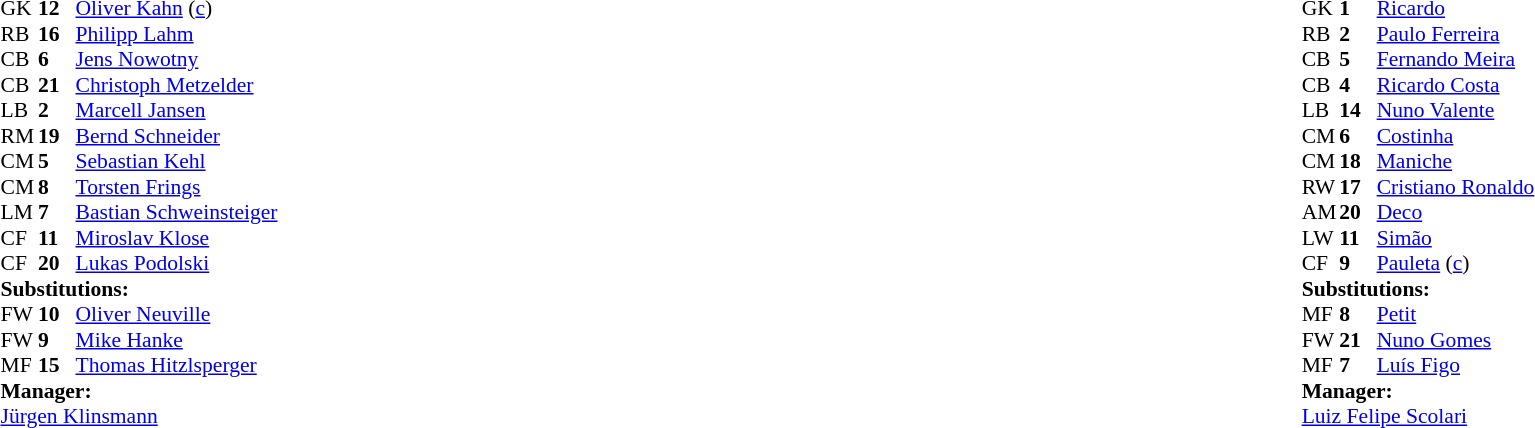<table width="100%">
<tr>
<td valign="top" width="40%"><br><table style="font-size: 90%" cellspacing="0" cellpadding="0">
<tr>
<th width="25"></th>
<th width="25"></th>
</tr>
<tr>
<td>GK</td>
<td><strong>12</strong></td>
<td><a href='#'>Oliver Kahn</a> (<a href='#'>c</a>)</td>
</tr>
<tr>
<td>RB</td>
<td><strong>16</strong></td>
<td><a href='#'>Philipp Lahm</a></td>
</tr>
<tr>
<td>CB</td>
<td><strong>6</strong></td>
<td><a href='#'>Jens Nowotny</a></td>
</tr>
<tr>
<td>CB</td>
<td><strong>21</strong></td>
<td><a href='#'>Christoph Metzelder</a></td>
</tr>
<tr>
<td>LB</td>
<td><strong>2</strong></td>
<td><a href='#'>Marcell Jansen</a></td>
</tr>
<tr>
<td>RM</td>
<td><strong>19</strong></td>
<td><a href='#'>Bernd Schneider</a></td>
</tr>
<tr>
<td>CM</td>
<td><strong>5</strong></td>
<td><a href='#'>Sebastian Kehl</a></td>
</tr>
<tr>
<td>CM</td>
<td><strong>8</strong></td>
<td><a href='#'>Torsten Frings</a></td>
<td></td>
</tr>
<tr>
<td>LM</td>
<td><strong>7</strong></td>
<td><a href='#'>Bastian Schweinsteiger</a></td>
<td></td>
<td></td>
</tr>
<tr>
<td>CF</td>
<td><strong>11</strong></td>
<td><a href='#'>Miroslav Klose</a></td>
<td></td>
<td></td>
</tr>
<tr>
<td>CF</td>
<td><strong>20</strong></td>
<td><a href='#'>Lukas Podolski</a></td>
<td></td>
<td></td>
</tr>
<tr>
<td colspan=3><strong>Substitutions:</strong></td>
</tr>
<tr>
<td>FW</td>
<td><strong>10</strong></td>
<td><a href='#'>Oliver Neuville</a></td>
<td></td>
<td></td>
</tr>
<tr>
<td>FW</td>
<td><strong>9</strong></td>
<td><a href='#'>Mike Hanke</a></td>
<td></td>
<td></td>
</tr>
<tr>
<td>MF</td>
<td><strong>15</strong></td>
<td><a href='#'>Thomas Hitzlsperger</a></td>
<td></td>
<td></td>
</tr>
<tr>
<td colspan=3><strong>Manager:</strong></td>
</tr>
<tr>
<td colspan="4"><a href='#'>Jürgen Klinsmann</a></td>
</tr>
</table>
</td>
<td valign="top"></td>
<td valign="top" width="50%"><br><table style="font-size: 90%" cellspacing="0" cellpadding="0" align="center">
<tr>
<th width="25"></th>
<th width="25"></th>
</tr>
<tr>
<td>GK</td>
<td><strong>1</strong></td>
<td><a href='#'>Ricardo</a></td>
</tr>
<tr>
<td>RB</td>
<td><strong>2</strong></td>
<td><a href='#'>Paulo Ferreira</a></td>
<td></td>
</tr>
<tr>
<td>CB</td>
<td><strong>5</strong></td>
<td><a href='#'>Fernando Meira</a></td>
</tr>
<tr>
<td>CB</td>
<td><strong>4</strong></td>
<td><a href='#'>Ricardo Costa</a></td>
<td></td>
</tr>
<tr>
<td>LB</td>
<td><strong>14</strong></td>
<td><a href='#'>Nuno Valente</a></td>
<td></td>
<td></td>
</tr>
<tr>
<td>CM</td>
<td><strong>6</strong></td>
<td><a href='#'>Costinha</a></td>
<td></td>
<td></td>
</tr>
<tr>
<td>CM</td>
<td><strong>18</strong></td>
<td><a href='#'>Maniche</a></td>
</tr>
<tr>
<td>RW</td>
<td><strong>17</strong></td>
<td><a href='#'>Cristiano Ronaldo</a></td>
</tr>
<tr>
<td>AM</td>
<td><strong>20</strong></td>
<td><a href='#'>Deco</a></td>
</tr>
<tr>
<td>LW</td>
<td><strong>11</strong></td>
<td><a href='#'>Simão</a></td>
</tr>
<tr>
<td>CF</td>
<td><strong>9</strong></td>
<td><a href='#'>Pauleta</a> (<a href='#'>c</a>)</td>
<td></td>
<td></td>
</tr>
<tr>
<td colspan=3><strong>Substitutions:</strong></td>
</tr>
<tr>
<td>MF</td>
<td><strong>8</strong></td>
<td><a href='#'>Petit</a></td>
<td></td>
<td></td>
</tr>
<tr>
<td>FW</td>
<td><strong>21</strong></td>
<td><a href='#'>Nuno Gomes</a></td>
<td></td>
<td></td>
</tr>
<tr>
<td>MF</td>
<td><strong>7</strong></td>
<td><a href='#'>Luís Figo</a></td>
<td></td>
<td></td>
</tr>
<tr>
<td colspan=3><strong>Manager:</strong></td>
</tr>
<tr>
<td colspan="4"> <a href='#'>Luiz Felipe Scolari</a></td>
</tr>
</table>
</td>
</tr>
</table>
